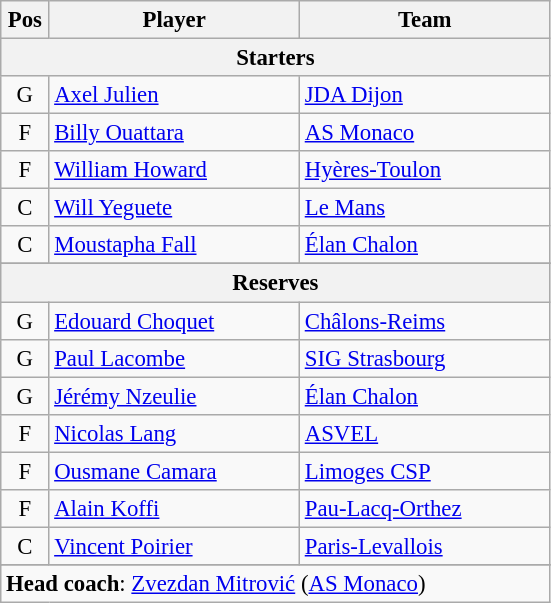<table class="wikitable" style="text-align:center; font-size:95%;">
<tr>
<th scope="col" width="25px">Pos</th>
<th scope="col" width="160px">Player</th>
<th scope="col" width="160px">Team</th>
</tr>
<tr>
<th scope="col" colspan="5">Starters</th>
</tr>
<tr>
<td>G</td>
<td style="text-align:left"><a href='#'>Axel Julien</a></td>
<td style="text-align:left"><a href='#'>JDA Dijon</a></td>
</tr>
<tr>
<td>F</td>
<td style="text-align:left"><a href='#'>Billy Ouattara</a></td>
<td style="text-align:left"><a href='#'>AS Monaco</a></td>
</tr>
<tr>
<td>F</td>
<td style="text-align:left"><a href='#'>William Howard</a></td>
<td style="text-align:left"><a href='#'>Hyères-Toulon</a></td>
</tr>
<tr>
<td>C</td>
<td style="text-align:left"><a href='#'>Will Yeguete</a></td>
<td style="text-align:left"><a href='#'>Le Mans</a></td>
</tr>
<tr>
<td>C</td>
<td style="text-align:left"><a href='#'>Moustapha Fall</a></td>
<td style="text-align:left"><a href='#'>Élan Chalon</a></td>
</tr>
<tr>
</tr>
<tr>
<th scope="col" colspan="5">Reserves</th>
</tr>
<tr>
<td>G</td>
<td style="text-align:left"><a href='#'>Edouard Choquet</a></td>
<td style="text-align:left"><a href='#'>Châlons-Reims</a></td>
</tr>
<tr>
<td>G</td>
<td style="text-align:left"><a href='#'>Paul Lacombe</a></td>
<td style="text-align:left"><a href='#'>SIG Strasbourg</a></td>
</tr>
<tr>
<td>G</td>
<td style="text-align:left"><a href='#'>Jérémy Nzeulie</a></td>
<td style="text-align:left"><a href='#'>Élan Chalon</a></td>
</tr>
<tr>
<td>F</td>
<td style="text-align:left"><a href='#'>Nicolas Lang</a></td>
<td style="text-align:left"><a href='#'>ASVEL</a></td>
</tr>
<tr>
<td>F</td>
<td style="text-align:left"><a href='#'>Ousmane Camara</a></td>
<td style="text-align:left"><a href='#'>Limoges CSP</a></td>
</tr>
<tr>
<td>F</td>
<td style="text-align:left"><a href='#'>Alain Koffi</a></td>
<td style="text-align:left"><a href='#'>Pau-Lacq-Orthez</a></td>
</tr>
<tr>
<td>C</td>
<td style="text-align:left"><a href='#'>Vincent Poirier</a></td>
<td style="text-align:left"><a href='#'>Paris-Levallois</a></td>
</tr>
<tr>
</tr>
<tr>
<td style="text-align:left" colspan="5"><strong>Head coach</strong>:  <a href='#'>Zvezdan Mitrović</a> (<a href='#'>AS Monaco</a>)</td>
</tr>
</table>
